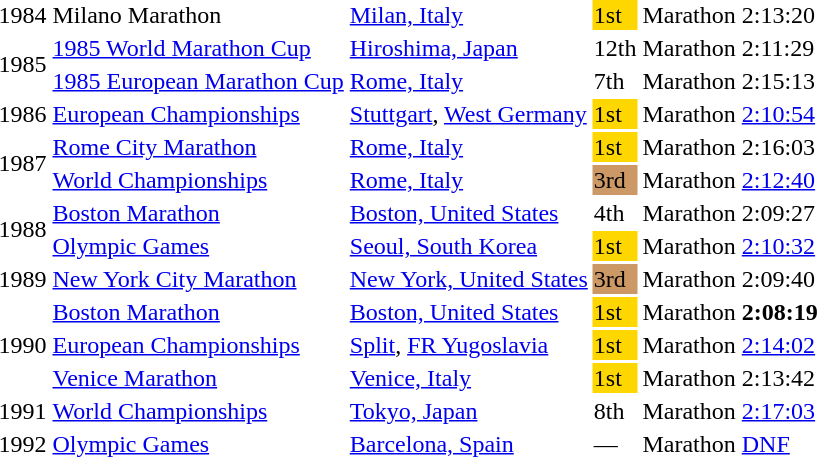<table>
<tr>
<td>1984</td>
<td>Milano Marathon</td>
<td><a href='#'>Milan, Italy</a></td>
<td bgcolor="gold">1st</td>
<td>Marathon</td>
<td>2:13:20</td>
</tr>
<tr>
<td rowspan=2>1985</td>
<td><a href='#'>1985 World Marathon Cup</a></td>
<td><a href='#'>Hiroshima, Japan</a></td>
<td>12th</td>
<td>Marathon</td>
<td>2:11:29</td>
</tr>
<tr>
<td><a href='#'>1985 European Marathon Cup</a></td>
<td><a href='#'>Rome, Italy</a></td>
<td>7th</td>
<td>Marathon</td>
<td>2:15:13</td>
</tr>
<tr>
<td>1986</td>
<td><a href='#'>European Championships</a></td>
<td><a href='#'>Stuttgart</a>, <a href='#'>West Germany</a></td>
<td bgcolor="gold">1st</td>
<td>Marathon</td>
<td><a href='#'>2:10:54</a></td>
</tr>
<tr>
<td rowspan=2>1987</td>
<td><a href='#'>Rome City Marathon</a></td>
<td><a href='#'>Rome, Italy</a></td>
<td bgcolor="gold">1st</td>
<td>Marathon</td>
<td>2:16:03</td>
</tr>
<tr>
<td><a href='#'>World Championships</a></td>
<td><a href='#'>Rome, Italy</a></td>
<td bgcolor="cc9966">3rd</td>
<td>Marathon</td>
<td><a href='#'>2:12:40</a></td>
</tr>
<tr>
<td rowspan=2>1988</td>
<td><a href='#'>Boston Marathon</a></td>
<td><a href='#'>Boston, United States</a></td>
<td>4th</td>
<td>Marathon</td>
<td>2:09:27</td>
</tr>
<tr>
<td><a href='#'>Olympic Games</a></td>
<td><a href='#'>Seoul, South Korea</a></td>
<td bgcolor="gold">1st</td>
<td>Marathon</td>
<td><a href='#'>2:10:32</a></td>
</tr>
<tr>
<td>1989</td>
<td><a href='#'>New York City Marathon</a></td>
<td><a href='#'>New York, United States</a></td>
<td bgcolor="cc9966">3rd</td>
<td>Marathon</td>
<td>2:09:40</td>
</tr>
<tr>
<td rowspan=3>1990</td>
<td><a href='#'>Boston Marathon</a></td>
<td><a href='#'>Boston, United States</a></td>
<td bgcolor="gold">1st</td>
<td>Marathon</td>
<td><strong>2:08:19</strong></td>
</tr>
<tr>
<td><a href='#'>European Championships</a></td>
<td><a href='#'>Split</a>, <a href='#'>FR Yugoslavia</a></td>
<td bgcolor="gold">1st</td>
<td>Marathon</td>
<td><a href='#'>2:14:02</a></td>
</tr>
<tr>
<td><a href='#'>Venice Marathon</a></td>
<td><a href='#'>Venice, Italy</a></td>
<td bgcolor="gold">1st</td>
<td>Marathon</td>
<td>2:13:42</td>
</tr>
<tr>
<td>1991</td>
<td><a href='#'>World Championships</a></td>
<td><a href='#'>Tokyo, Japan</a></td>
<td>8th</td>
<td>Marathon</td>
<td><a href='#'>2:17:03</a></td>
</tr>
<tr>
<td>1992</td>
<td><a href='#'>Olympic Games</a></td>
<td><a href='#'>Barcelona, Spain</a></td>
<td>—</td>
<td>Marathon</td>
<td><a href='#'>DNF</a></td>
</tr>
</table>
